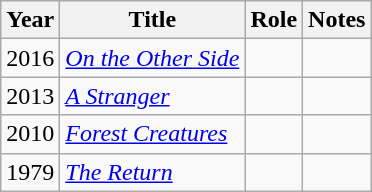<table class="wikitable sortable">
<tr>
<th>Year</th>
<th>Title</th>
<th>Role</th>
<th class="unsortable">Notes</th>
</tr>
<tr>
<td>2016</td>
<td><em><a href='#'>On the Other Side</a></em></td>
<td></td>
<td></td>
</tr>
<tr>
<td>2013</td>
<td><em><a href='#'>A Stranger</a></em></td>
<td></td>
<td></td>
</tr>
<tr>
<td>2010</td>
<td><em><a href='#'>Forest Creatures</a></em></td>
<td></td>
<td></td>
</tr>
<tr>
<td>1979</td>
<td><em><a href='#'>The Return</a></em></td>
<td></td>
<td></td>
</tr>
</table>
